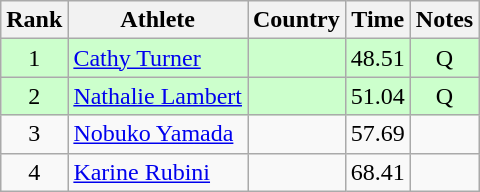<table class="wikitable" style="text-align:center">
<tr>
<th>Rank</th>
<th>Athlete</th>
<th>Country</th>
<th>Time</th>
<th>Notes</th>
</tr>
<tr bgcolor=ccffcc>
<td>1</td>
<td align=left><a href='#'>Cathy Turner</a></td>
<td align=left></td>
<td>48.51</td>
<td>Q</td>
</tr>
<tr bgcolor=ccffcc>
<td>2</td>
<td align=left><a href='#'>Nathalie Lambert</a></td>
<td align=left></td>
<td>51.04</td>
<td>Q</td>
</tr>
<tr>
<td>3</td>
<td align=left><a href='#'>Nobuko Yamada</a></td>
<td align=left></td>
<td>57.69</td>
<td></td>
</tr>
<tr>
<td>4</td>
<td align=left><a href='#'>Karine Rubini</a></td>
<td align=left></td>
<td>68.41</td>
<td></td>
</tr>
</table>
